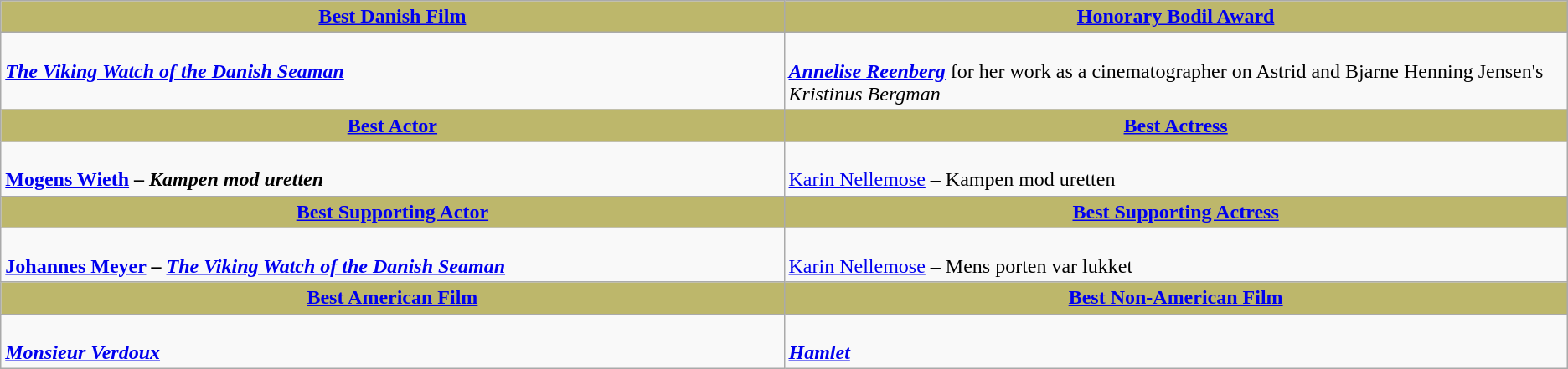<table class="wikitable">
<tr>
<th style="background:#BDB76B; width: 50%"><a href='#'>Best Danish Film</a></th>
<th style="background:#BDB76B; width: 50%"><a href='#'>Honorary Bodil Award</a></th>
</tr>
<tr>
<td valign="top"><br><strong><em><a href='#'>The Viking Watch of the Danish Seaman</a></em></strong></td>
<td valign="top"><br><strong><em><a href='#'>Annelise Reenberg</a></em></strong> for her work as a cinematographer on Astrid and Bjarne Henning Jensen's <em>Kristinus Bergman</em></td>
</tr>
<tr>
<th style="background:#BDB76B;"><a href='#'>Best Actor</a></th>
<th style="background:#BDB76B;"><a href='#'>Best Actress</a></th>
</tr>
<tr>
<td valign="top"><br><strong><a href='#'>Mogens Wieth</a> – <em>Kampen mod uretten<strong><em></td>
<td valign="top"><br></strong><a href='#'>Karin Nellemose</a> – </em>Kampen mod uretten</em></strong></td>
</tr>
<tr>
<th style="background:#BDB76B;"><a href='#'>Best Supporting Actor</a></th>
<th style="background:#BDB76B;"><a href='#'>Best Supporting Actress</a></th>
</tr>
<tr>
<td valign="top"><br><strong><a href='#'>Johannes Meyer</a> – <em><a href='#'>The Viking Watch of the Danish Seaman</a><strong><em></td>
<td valign="top"><br></strong><a href='#'>Karin Nellemose</a> – </em>Mens porten var lukket</em></strong></td>
</tr>
<tr>
<th style="background:#BDB76B;"><a href='#'>Best American Film</a></th>
<th style="background:#BDB76B;"><a href='#'>Best Non-American Film</a></th>
</tr>
<tr>
<td valign="top"><br><strong><em><a href='#'>Monsieur Verdoux</a></em></strong></td>
<td valign="top"><br><strong><em><a href='#'>Hamlet</a></em></strong></td>
</tr>
</table>
